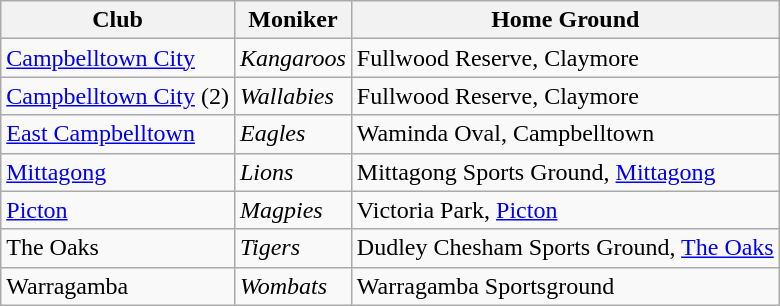<table class="wikitable">
<tr>
<th>Club</th>
<th>Moniker</th>
<th>Home Ground</th>
</tr>
<tr>
<td> <a href='#'>Campbelltown City</a></td>
<td><em>Kangaroos</em></td>
<td>Fullwood Reserve, Claymore</td>
</tr>
<tr>
<td> <a href='#'>Campbelltown City</a> (2)</td>
<td><em>Wallabies</em></td>
<td>Fullwood Reserve, Claymore</td>
</tr>
<tr>
<td> <a href='#'>East Campbelltown</a></td>
<td><em>Eagles</em></td>
<td>Waminda Oval, Campbelltown</td>
</tr>
<tr>
<td> <a href='#'>Mittagong</a></td>
<td><em>Lions</em></td>
<td>Mittagong Sports Ground, <a href='#'>Mittagong</a></td>
</tr>
<tr>
<td> <a href='#'>Picton</a></td>
<td><em>Magpies</em></td>
<td>Victoria Park, <a href='#'>Picton</a></td>
</tr>
<tr>
<td> The Oaks</td>
<td><em>Tigers</em></td>
<td>Dudley Chesham Sports Ground, <a href='#'>The Oaks</a></td>
</tr>
<tr>
<td> Warragamba</td>
<td><em>Wombats</em></td>
<td>Warragamba Sportsground</td>
</tr>
</table>
